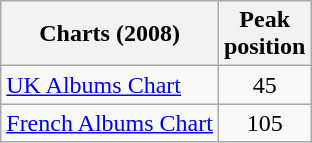<table class="wikitable sortable">
<tr>
<th>Charts (2008)</th>
<th>Peak<br>position</th>
</tr>
<tr>
<td><a href='#'>UK Albums Chart</a></td>
<td style="text-align:center;">45</td>
</tr>
<tr>
<td><a href='#'>French Albums Chart</a></td>
<td style="text-align:center;">105</td>
</tr>
</table>
